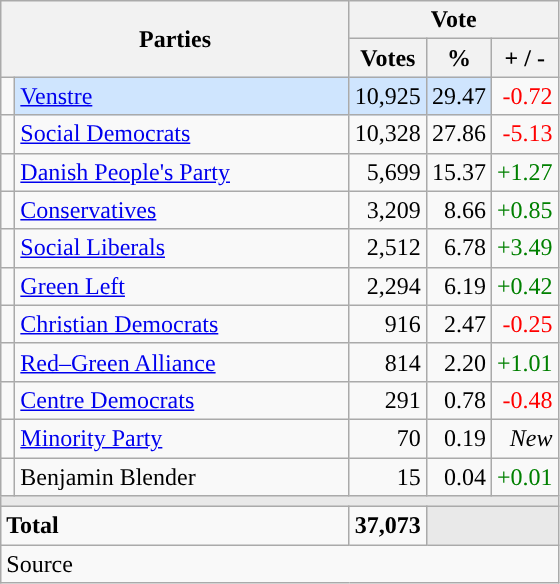<table class="wikitable" style="text-align:right;">
<tr>
<th style="text-align:centre;" rowspan="2" colspan="2" width="225">Parties</th>
<th colspan="3">Vote</th>
</tr>
<tr>
<th width="15">Votes</th>
<th width="15">%</th>
<th width="15">+ / -</th>
</tr>
<tr>
<td width="2" style="color:inherit;background:"></td>
<td bgcolor=#cfe5fe  align="left"><a href='#'>Venstre</a></td>
<td bgcolor=#cfe5fe>10,925</td>
<td bgcolor=#cfe5fe>29.47</td>
<td style=color:red;>-0.72</td>
</tr>
<tr>
<td width="2" style="color:inherit;background:"></td>
<td align="left"><a href='#'>Social Democrats</a></td>
<td>10,328</td>
<td>27.86</td>
<td style=color:red;>-5.13</td>
</tr>
<tr>
<td width="2" style="color:inherit;background:"></td>
<td align="left"><a href='#'>Danish People's Party</a></td>
<td>5,699</td>
<td>15.37</td>
<td style=color:green;>+1.27</td>
</tr>
<tr>
<td width="2" style="color:inherit;background:"></td>
<td align="left"><a href='#'>Conservatives</a></td>
<td>3,209</td>
<td>8.66</td>
<td style=color:green;>+0.85</td>
</tr>
<tr>
<td width="2" style="color:inherit;background:"></td>
<td align="left"><a href='#'>Social Liberals</a></td>
<td>2,512</td>
<td>6.78</td>
<td style=color:green;>+3.49</td>
</tr>
<tr>
<td width="2" style="color:inherit;background:"></td>
<td align="left"><a href='#'>Green Left</a></td>
<td>2,294</td>
<td>6.19</td>
<td style=color:green;>+0.42</td>
</tr>
<tr>
<td width="2" style="color:inherit;background:"></td>
<td align="left"><a href='#'>Christian Democrats</a></td>
<td>916</td>
<td>2.47</td>
<td style=color:red;>-0.25</td>
</tr>
<tr>
<td width="2" style="color:inherit;background:"></td>
<td align="left"><a href='#'>Red–Green Alliance</a></td>
<td>814</td>
<td>2.20</td>
<td style=color:green;>+1.01</td>
</tr>
<tr>
<td width="2" style="color:inherit;background:"></td>
<td align="left"><a href='#'>Centre Democrats</a></td>
<td>291</td>
<td>0.78</td>
<td style=color:red;>-0.48</td>
</tr>
<tr>
<td width="2" style="color:inherit;background:"></td>
<td align="left"><a href='#'>Minority Party</a></td>
<td>70</td>
<td>0.19</td>
<td><em>New</em></td>
</tr>
<tr>
<td width="2" style="color:inherit;background:"></td>
<td align="left">Benjamin Blender</td>
<td>15</td>
<td>0.04</td>
<td style=color:green;>+0.01</td>
</tr>
<tr>
<td colspan="7" bgcolor="#E9E9E9"></td>
</tr>
<tr>
<td align="left" colspan="2"><strong>Total</strong></td>
<td><strong>37,073</strong></td>
<td bgcolor="#E9E9E9" colspan="2"></td>
</tr>
<tr>
<td align="left" colspan="6">Source</td>
</tr>
</table>
